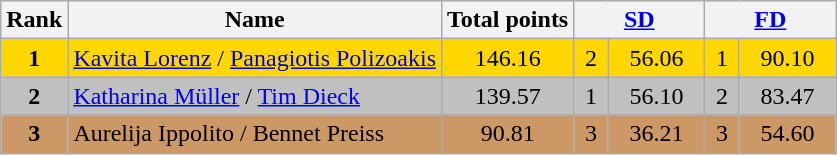<table class="wikitable sortable">
<tr>
<th>Rank</th>
<th>Name</th>
<th>Total points</th>
<th colspan="2" width="80px"><a href='#'>SD</a></th>
<th colspan="2" width="80px"><a href='#'>FD</a></th>
</tr>
<tr bgcolor="gold">
<td align="center"><strong>1</strong></td>
<td><a href='#'>Kavita Lorenz</a> / <a href='#'>Panagiotis Polizoakis</a></td>
<td align="center">146.16</td>
<td align="center">2</td>
<td align="center">56.06</td>
<td align="center">1</td>
<td align="center">90.10</td>
</tr>
<tr bgcolor="silver">
<td align="center"><strong>2</strong></td>
<td><a href='#'>Katharina Müller</a> / <a href='#'>Tim Dieck</a></td>
<td align="center">139.57</td>
<td align="center">1</td>
<td align="center">56.10</td>
<td align="center">2</td>
<td align="center">83.47</td>
</tr>
<tr bgcolor="cc9966">
<td align="center"><strong>3</strong></td>
<td>Aurelija Ippolito / Bennet Preiss</td>
<td align="center">90.81</td>
<td align="center">3</td>
<td align="center">36.21</td>
<td align="center">3</td>
<td align="center">54.60</td>
</tr>
</table>
